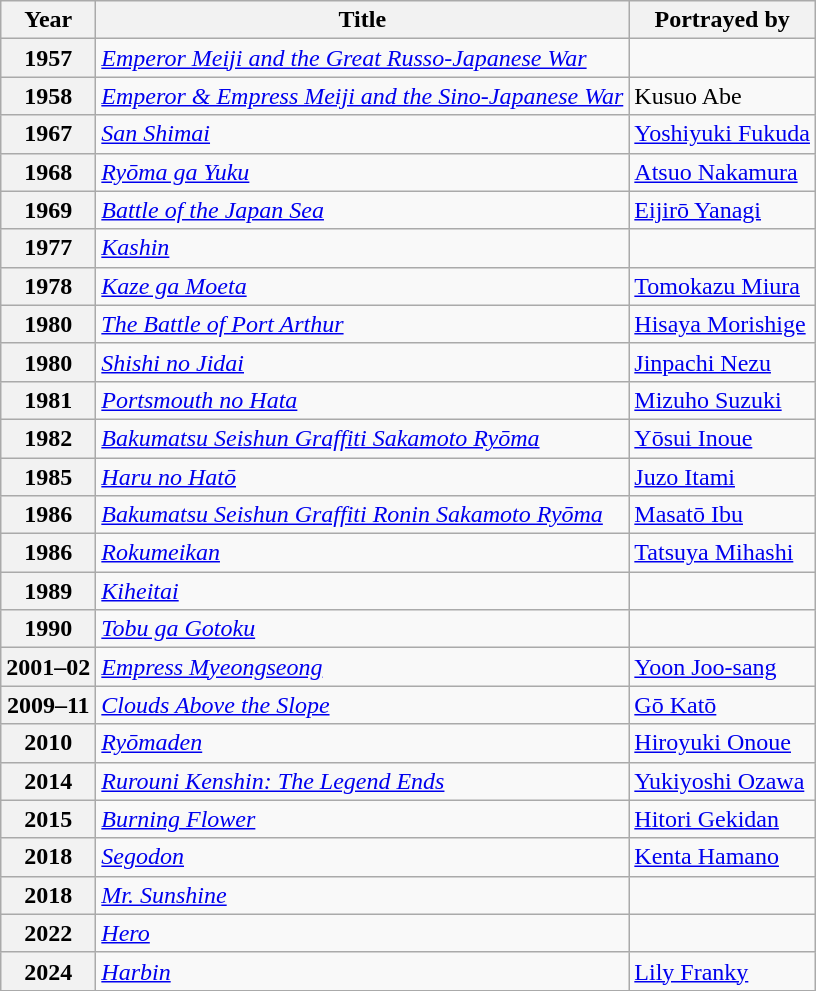<table class="wikitable">
<tr>
<th>Year</th>
<th>Title</th>
<th>Portrayed by</th>
</tr>
<tr>
<th>1957</th>
<td><em><a href='#'>Emperor Meiji and the Great Russo-Japanese War</a></em></td>
<td></td>
</tr>
<tr>
<th>1958</th>
<td><em><a href='#'>Emperor & Empress Meiji and the Sino-Japanese War</a></em></td>
<td>Kusuo Abe</td>
</tr>
<tr>
<th>1967</th>
<td><em><a href='#'>San Shimai</a></em></td>
<td><a href='#'>Yoshiyuki Fukuda</a></td>
</tr>
<tr>
<th>1968</th>
<td><em><a href='#'>Ryōma ga Yuku</a></em></td>
<td><a href='#'>Atsuo Nakamura</a></td>
</tr>
<tr>
<th>1969</th>
<td><em><a href='#'>Battle of the Japan Sea</a></em></td>
<td><a href='#'>Eijirō Yanagi</a></td>
</tr>
<tr>
<th>1977</th>
<td><em><a href='#'>Kashin</a></em></td>
<td></td>
</tr>
<tr>
<th>1978</th>
<td><em><a href='#'>Kaze ga Moeta</a></em></td>
<td><a href='#'>Tomokazu Miura</a></td>
</tr>
<tr>
<th>1980</th>
<td><em><a href='#'>The Battle of Port Arthur</a></em></td>
<td><a href='#'>Hisaya Morishige</a></td>
</tr>
<tr>
<th>1980</th>
<td><em><a href='#'>Shishi no Jidai</a></em></td>
<td><a href='#'>Jinpachi Nezu</a></td>
</tr>
<tr>
<th>1981</th>
<td><em><a href='#'>Portsmouth no Hata</a></em></td>
<td><a href='#'>Mizuho Suzuki</a></td>
</tr>
<tr>
<th>1982</th>
<td><em><a href='#'>Bakumatsu Seishun Graffiti Sakamoto Ryōma</a></em></td>
<td><a href='#'>Yōsui Inoue</a></td>
</tr>
<tr>
<th>1985</th>
<td><em><a href='#'>Haru no Hatō</a></em></td>
<td><a href='#'>Juzo Itami</a></td>
</tr>
<tr>
<th>1986</th>
<td><em><a href='#'>Bakumatsu Seishun Graffiti Ronin Sakamoto Ryōma</a></em></td>
<td><a href='#'>Masatō Ibu</a></td>
</tr>
<tr>
<th>1986</th>
<td><em><a href='#'>Rokumeikan</a></em></td>
<td><a href='#'>Tatsuya Mihashi</a></td>
</tr>
<tr>
<th>1989</th>
<td><em><a href='#'>Kiheitai</a></em></td>
<td></td>
</tr>
<tr>
<th>1990</th>
<td><em><a href='#'>Tobu ga Gotoku</a></em></td>
<td></td>
</tr>
<tr>
<th>2001–02</th>
<td><em><a href='#'>Empress Myeongseong</a></em></td>
<td><a href='#'>Yoon Joo-sang</a></td>
</tr>
<tr>
<th>2009–11</th>
<td><em><a href='#'>Clouds Above the Slope</a></em></td>
<td><a href='#'>Gō Katō</a></td>
</tr>
<tr>
<th>2010</th>
<td><em><a href='#'>Ryōmaden</a></em></td>
<td><a href='#'>Hiroyuki Onoue</a></td>
</tr>
<tr>
<th>2014</th>
<td><em><a href='#'>Rurouni Kenshin: The Legend Ends</a></em></td>
<td><a href='#'>Yukiyoshi Ozawa</a></td>
</tr>
<tr>
<th>2015</th>
<td><em><a href='#'>Burning Flower</a></em></td>
<td><a href='#'>Hitori Gekidan</a></td>
</tr>
<tr>
<th>2018</th>
<td><em><a href='#'>Segodon</a></em></td>
<td><a href='#'>Kenta Hamano</a></td>
</tr>
<tr>
<th>2018</th>
<td><em><a href='#'>Mr. Sunshine</a></em></td>
<td></td>
</tr>
<tr>
<th>2022</th>
<td><em><a href='#'>Hero</a></em></td>
<td></td>
</tr>
<tr>
<th>2024</th>
<td><em><a href='#'>Harbin</a></em></td>
<td><a href='#'>Lily Franky</a></td>
</tr>
</table>
